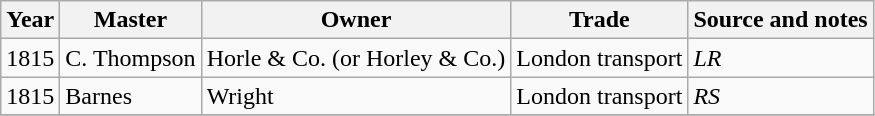<table class="sortable wikitable">
<tr>
<th>Year</th>
<th>Master</th>
<th>Owner</th>
<th>Trade</th>
<th>Source and notes</th>
</tr>
<tr>
<td>1815</td>
<td>C. Thompson</td>
<td>Horle & Co. (or Horley & Co.)</td>
<td>London transport</td>
<td><em>LR</em></td>
</tr>
<tr>
<td>1815</td>
<td>Barnes</td>
<td>Wright</td>
<td>London transport</td>
<td><em>RS</em></td>
</tr>
<tr>
</tr>
</table>
